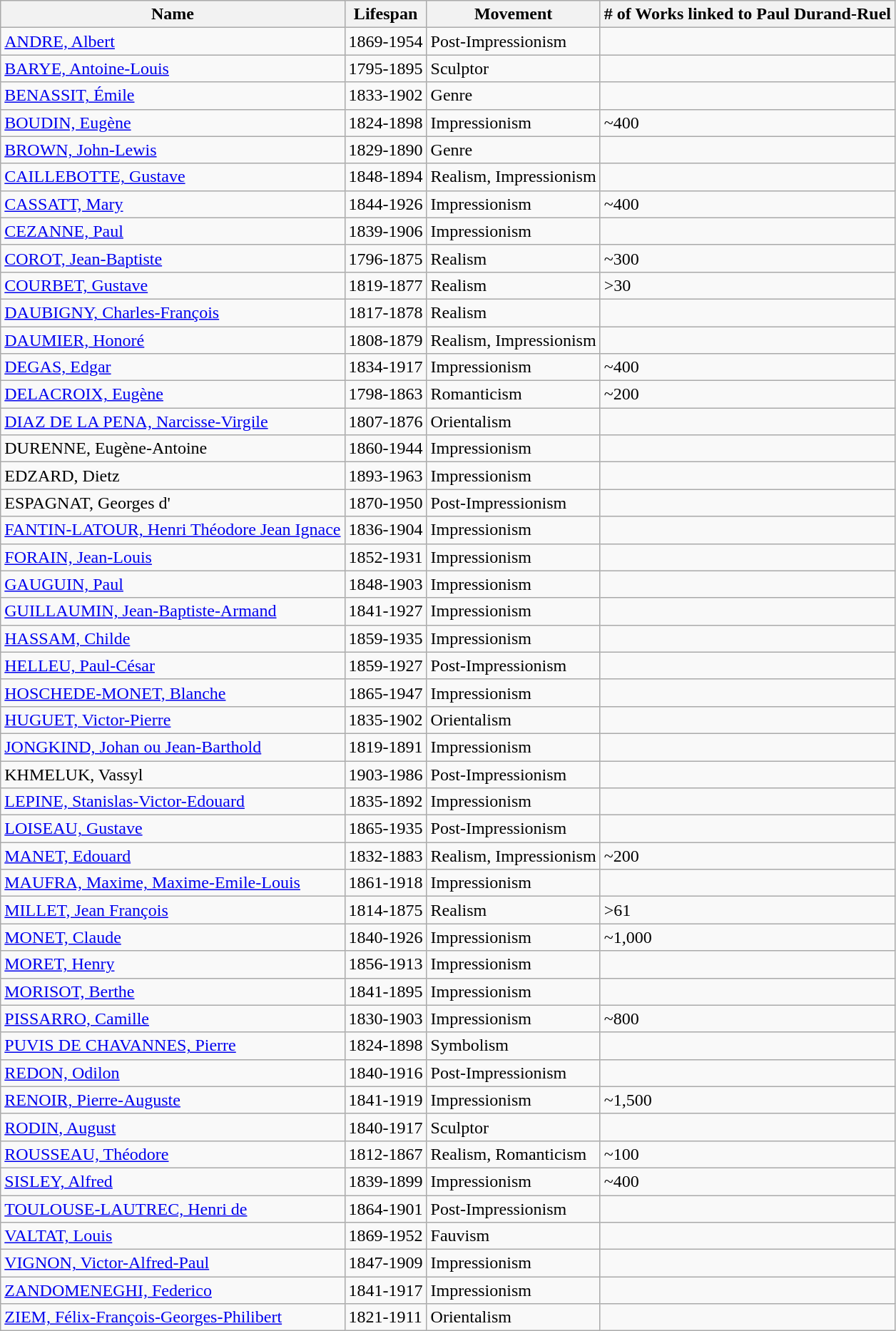<table class="wikitable sortable mw-collapsible">
<tr>
<th>Name</th>
<th>Lifespan</th>
<th>Movement</th>
<th># of Works linked to Paul Durand-Ruel</th>
</tr>
<tr>
<td><a href='#'>ANDRE, Albert</a></td>
<td>1869-1954</td>
<td>Post-Impressionism</td>
<td></td>
</tr>
<tr>
<td><a href='#'>BARYE, Antoine-Louis</a></td>
<td>1795-1895</td>
<td>Sculptor</td>
<td></td>
</tr>
<tr>
<td><a href='#'>BENASSIT, Émile</a></td>
<td>1833-1902</td>
<td>Genre</td>
<td></td>
</tr>
<tr>
<td><a href='#'>BOUDIN, Eugène</a></td>
<td>1824-1898</td>
<td>Impressionism</td>
<td>~400</td>
</tr>
<tr>
<td><a href='#'>BROWN, John-Lewis</a></td>
<td>1829-1890</td>
<td>Genre</td>
<td></td>
</tr>
<tr>
<td><a href='#'>CAILLEBOTTE, Gustave</a></td>
<td>1848-1894</td>
<td>Realism, Impressionism</td>
<td></td>
</tr>
<tr>
<td><a href='#'>CASSATT, Mary</a></td>
<td>1844-1926</td>
<td>Impressionism</td>
<td>~400</td>
</tr>
<tr>
<td><a href='#'>CEZANNE, Paul</a></td>
<td>1839-1906</td>
<td>Impressionism</td>
<td></td>
</tr>
<tr>
<td><a href='#'>COROT, Jean-Baptiste</a></td>
<td>1796-1875</td>
<td>Realism</td>
<td>~300</td>
</tr>
<tr>
<td><a href='#'>COURBET, Gustave</a></td>
<td>1819-1877</td>
<td>Realism</td>
<td>>30</td>
</tr>
<tr>
<td><a href='#'>DAUBIGNY, Charles-François</a></td>
<td>1817-1878</td>
<td>Realism</td>
<td></td>
</tr>
<tr>
<td><a href='#'>DAUMIER, Honoré</a></td>
<td>1808-1879</td>
<td>Realism, Impressionism</td>
<td></td>
</tr>
<tr>
<td><a href='#'>DEGAS, Edgar</a></td>
<td>1834-1917</td>
<td>Impressionism</td>
<td>~400</td>
</tr>
<tr>
<td><a href='#'>DELACROIX, Eugène</a></td>
<td>1798-1863</td>
<td>Romanticism</td>
<td>~200</td>
</tr>
<tr>
<td><a href='#'>DIAZ DE LA PENA, Narcisse-Virgile</a></td>
<td>1807-1876</td>
<td>Orientalism</td>
<td></td>
</tr>
<tr>
<td>DURENNE, Eugène-Antoine</td>
<td>1860-1944</td>
<td>Impressionism</td>
<td></td>
</tr>
<tr>
<td>EDZARD, Dietz</td>
<td>1893-1963</td>
<td>Impressionism</td>
<td></td>
</tr>
<tr>
<td>ESPAGNAT, Georges d'</td>
<td>1870-1950</td>
<td>Post-Impressionism</td>
<td></td>
</tr>
<tr>
<td><a href='#'>FANTIN-LATOUR, Henri Théodore Jean Ignace</a></td>
<td>1836-1904</td>
<td>Impressionism</td>
<td></td>
</tr>
<tr>
<td><a href='#'>FORAIN, Jean-Louis</a></td>
<td>1852-1931</td>
<td>Impressionism</td>
<td></td>
</tr>
<tr>
<td><a href='#'>GAUGUIN, Paul</a></td>
<td>1848-1903</td>
<td>Impressionism</td>
<td></td>
</tr>
<tr>
<td><a href='#'>GUILLAUMIN, Jean-Baptiste-Armand</a></td>
<td>1841-1927</td>
<td>Impressionism</td>
<td></td>
</tr>
<tr>
<td><a href='#'>HASSAM, Childe</a></td>
<td>1859-1935</td>
<td>Impressionism</td>
<td></td>
</tr>
<tr>
<td><a href='#'>HELLEU, Paul-César</a></td>
<td>1859-1927</td>
<td>Post-Impressionism</td>
<td></td>
</tr>
<tr>
<td><a href='#'>HOSCHEDE-MONET, Blanche</a></td>
<td>1865-1947</td>
<td>Impressionism</td>
<td></td>
</tr>
<tr>
<td><a href='#'>HUGUET, Victor-Pierre</a></td>
<td>1835-1902</td>
<td>Orientalism</td>
<td></td>
</tr>
<tr>
<td><a href='#'>JONGKIND, Johan ou Jean-Barthold</a></td>
<td>1819-1891</td>
<td>Impressionism</td>
<td></td>
</tr>
<tr>
<td>KHMELUK, Vassyl</td>
<td>1903-1986</td>
<td>Post-Impressionism</td>
<td></td>
</tr>
<tr>
<td><a href='#'>LEPINE, Stanislas-Victor-Edouard</a></td>
<td>1835-1892</td>
<td>Impressionism</td>
<td></td>
</tr>
<tr>
<td><a href='#'>LOISEAU, Gustave</a></td>
<td>1865-1935</td>
<td>Post-Impressionism</td>
<td></td>
</tr>
<tr>
<td><a href='#'>MANET, Edouard</a></td>
<td>1832-1883</td>
<td>Realism, Impressionism</td>
<td>~200</td>
</tr>
<tr>
<td><a href='#'>MAUFRA, Maxime, Maxime-Emile-Louis</a></td>
<td>1861-1918</td>
<td>Impressionism</td>
<td></td>
</tr>
<tr>
<td><a href='#'>MILLET, Jean François</a></td>
<td>1814-1875</td>
<td>Realism</td>
<td>>61</td>
</tr>
<tr>
<td><a href='#'>MONET, Claude</a></td>
<td>1840-1926</td>
<td>Impressionism</td>
<td>~1,000</td>
</tr>
<tr>
<td><a href='#'>MORET, Henry</a></td>
<td>1856-1913</td>
<td>Impressionism</td>
<td></td>
</tr>
<tr>
<td><a href='#'>MORISOT, Berthe</a></td>
<td>1841-1895</td>
<td>Impressionism</td>
<td></td>
</tr>
<tr>
<td><a href='#'>PISSARRO, Camille</a></td>
<td>1830-1903</td>
<td>Impressionism</td>
<td>~800</td>
</tr>
<tr>
<td><a href='#'>PUVIS DE CHAVANNES, Pierre</a></td>
<td>1824-1898</td>
<td>Symbolism</td>
<td></td>
</tr>
<tr>
<td><a href='#'>REDON, Odilon</a></td>
<td>1840-1916</td>
<td>Post-Impressionism</td>
<td></td>
</tr>
<tr>
<td><a href='#'>RENOIR, Pierre-Auguste</a></td>
<td>1841-1919</td>
<td>Impressionism</td>
<td>~1,500</td>
</tr>
<tr>
<td><a href='#'>RODIN, August</a></td>
<td>1840-1917</td>
<td>Sculptor</td>
<td></td>
</tr>
<tr>
<td><a href='#'>ROUSSEAU, Théodore</a></td>
<td>1812-1867</td>
<td>Realism, Romanticism</td>
<td>~100</td>
</tr>
<tr>
<td><a href='#'>SISLEY, Alfred</a></td>
<td>1839-1899</td>
<td>Impressionism</td>
<td>~400</td>
</tr>
<tr>
<td><a href='#'>TOULOUSE-LAUTREC, Henri de</a></td>
<td>1864-1901</td>
<td>Post-Impressionism</td>
<td></td>
</tr>
<tr>
<td><a href='#'>VALTAT, Louis</a></td>
<td>1869-1952</td>
<td>Fauvism</td>
<td></td>
</tr>
<tr>
<td><a href='#'>VIGNON, Victor-Alfred-Paul</a></td>
<td>1847-1909</td>
<td>Impressionism</td>
<td></td>
</tr>
<tr>
<td><a href='#'>ZANDOMENEGHI, Federico</a></td>
<td>1841-1917</td>
<td>Impressionism</td>
<td></td>
</tr>
<tr>
<td><a href='#'>ZIEM, Félix-François-Georges-Philibert</a></td>
<td>1821-1911</td>
<td>Orientalism</td>
<td></td>
</tr>
</table>
